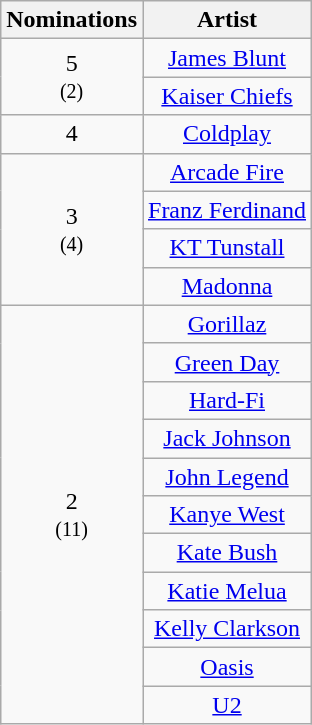<table class="wikitable" rowspan="2" style="text-align:center;">
<tr>
<th scope="col" style="width:55px;">Nominations</th>
<th scope="col" style="text-align:center;">Artist</th>
</tr>
<tr>
<td rowspan="2">5<br><small>(2)</small></td>
<td><a href='#'>James Blunt</a></td>
</tr>
<tr>
<td><a href='#'>Kaiser Chiefs</a></td>
</tr>
<tr>
<td>4</td>
<td><a href='#'>Coldplay</a></td>
</tr>
<tr>
<td rowspan="4">3<br><small>(4)</small></td>
<td><a href='#'>Arcade Fire</a></td>
</tr>
<tr>
<td><a href='#'>Franz Ferdinand</a></td>
</tr>
<tr>
<td><a href='#'>KT Tunstall</a></td>
</tr>
<tr>
<td><a href='#'>Madonna</a></td>
</tr>
<tr>
<td rowspan="11">2<br><small>(11)</small></td>
<td><a href='#'>Gorillaz</a></td>
</tr>
<tr>
<td><a href='#'>Green Day</a></td>
</tr>
<tr>
<td><a href='#'>Hard-Fi</a></td>
</tr>
<tr>
<td><a href='#'>Jack Johnson</a></td>
</tr>
<tr>
<td><a href='#'>John Legend</a></td>
</tr>
<tr>
<td><a href='#'>Kanye West</a></td>
</tr>
<tr>
<td><a href='#'>Kate Bush</a></td>
</tr>
<tr>
<td><a href='#'>Katie Melua</a></td>
</tr>
<tr>
<td><a href='#'>Kelly Clarkson</a></td>
</tr>
<tr>
<td><a href='#'>Oasis</a></td>
</tr>
<tr>
<td><a href='#'>U2</a></td>
</tr>
</table>
